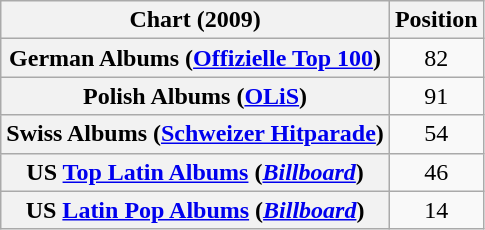<table class="wikitable sortable plainrowheaders" style="text-align:center">
<tr>
<th scope="col">Chart (2009)</th>
<th scope="col">Position</th>
</tr>
<tr>
<th scope="row">German Albums (<a href='#'>Offizielle Top 100</a>)</th>
<td>82</td>
</tr>
<tr>
<th scope="row">Polish Albums (<a href='#'>OLiS</a>)</th>
<td>91</td>
</tr>
<tr>
<th scope="row">Swiss Albums (<a href='#'>Schweizer Hitparade</a>)</th>
<td>54</td>
</tr>
<tr>
<th scope="row">US <a href='#'>Top Latin Albums</a> (<em><a href='#'>Billboard</a></em>)</th>
<td>46</td>
</tr>
<tr>
<th scope="row">US <a href='#'>Latin Pop Albums</a> (<em><a href='#'>Billboard</a></em>)</th>
<td>14</td>
</tr>
</table>
